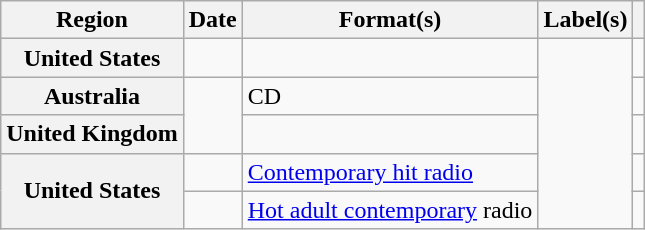<table class="wikitable plainrowheaders">
<tr>
<th scope="col">Region</th>
<th scope="col">Date</th>
<th scope="col">Format(s)</th>
<th scope="col">Label(s)</th>
<th scope="col"></th>
</tr>
<tr>
<th scope="row">United States</th>
<td></td>
<td></td>
<td rowspan="5"></td>
<td></td>
</tr>
<tr>
<th scope="row">Australia</th>
<td rowspan="2"></td>
<td>CD</td>
<td></td>
</tr>
<tr>
<th scope="row">United Kingdom</th>
<td></td>
<td></td>
</tr>
<tr>
<th scope="row" rowspan="2">United States</th>
<td></td>
<td><a href='#'>Contemporary hit radio</a></td>
<td></td>
</tr>
<tr>
<td></td>
<td><a href='#'>Hot adult contemporary</a> radio</td>
<td></td>
</tr>
</table>
